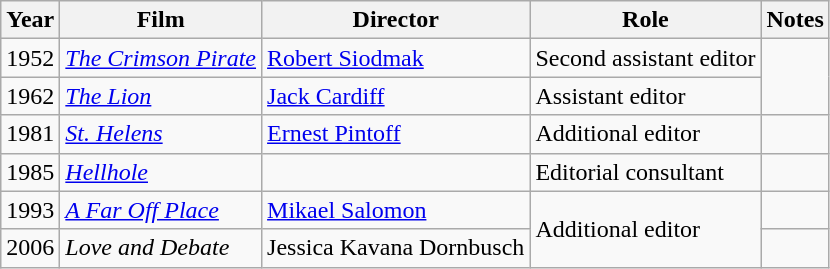<table class="wikitable">
<tr>
<th>Year</th>
<th>Film</th>
<th>Director</th>
<th>Role</th>
<th>Notes</th>
</tr>
<tr>
<td>1952</td>
<td><em><a href='#'>The Crimson Pirate</a></em></td>
<td><a href='#'>Robert Siodmak</a></td>
<td>Second assistant editor</td>
<td rowspan=2><small></small></td>
</tr>
<tr>
<td>1962</td>
<td><em><a href='#'>The Lion</a></em></td>
<td><a href='#'>Jack Cardiff</a></td>
<td>Assistant editor</td>
</tr>
<tr>
<td>1981</td>
<td><em><a href='#'>St. Helens</a></em></td>
<td><a href='#'>Ernest Pintoff</a></td>
<td>Additional editor</td>
<td></td>
</tr>
<tr>
<td>1985</td>
<td><em><a href='#'>Hellhole</a></em></td>
<td></td>
<td>Editorial consultant</td>
<td></td>
</tr>
<tr>
<td>1993</td>
<td><em><a href='#'>A Far Off Place</a></em></td>
<td><a href='#'>Mikael Salomon</a></td>
<td rowspan=2>Additional editor</td>
<td></td>
</tr>
<tr>
<td>2006</td>
<td><em>Love and Debate</em></td>
<td>Jessica Kavana Dornbusch</td>
<td></td>
</tr>
</table>
